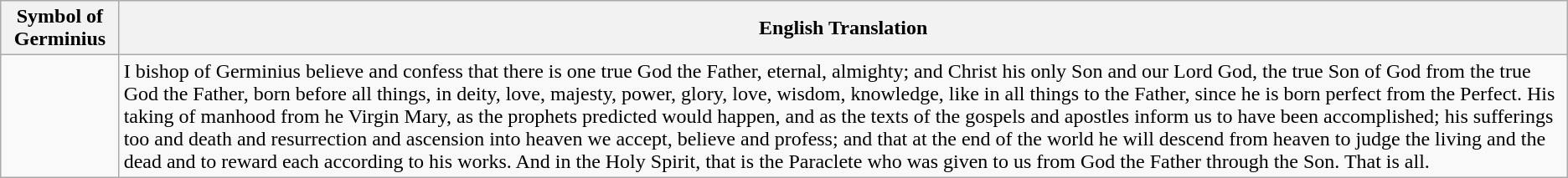<table class="wikitable">
<tr>
<th>Symbol of Germinius</th>
<th>English Translation</th>
</tr>
<tr>
<td></td>
<td>I bishop of Germinius believe and confess that there is one true God the Father, eternal, almighty; and Christ his only Son and our Lord God, the true Son of God from the true God the Father, born before all things, in deity, love, majesty, power, glory, love, wisdom, knowledge, like in all things to the Father, since he is born perfect from the Perfect. His taking of manhood from he Virgin Mary, as the prophets predicted would happen, and as the texts of the gospels and apostles inform us to have been accomplished; his sufferings too and death and resurrection and ascension into heaven we accept, believe and profess; and that at the end of the world he will descend from heaven to judge the living and the dead and to reward each according to his works. And in the Holy Spirit, that is the Paraclete who was given to us from God the Father through the Son. That is all.</td>
</tr>
</table>
